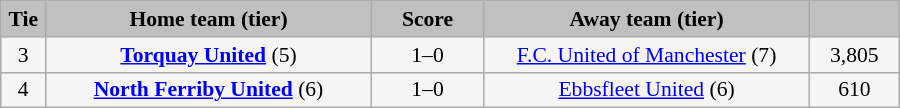<table class="wikitable" style="width: 600px; background:WhiteSmoke; text-align:center; font-size:90%">
<tr>
<td scope="col" style="width:  5.00%; background:silver;"><strong>Tie</strong></td>
<td scope="col" style="width: 36.25%; background:silver;"><strong>Home team (tier)</strong></td>
<td scope="col" style="width: 12.50%; background:silver;"><strong>Score</strong></td>
<td scope="col" style="width: 36.25%; background:silver;"><strong>Away team (tier)</strong></td>
<td scope="col" style="width: 10.00%; background:silver;"><strong></strong></td>
</tr>
<tr>
<td>3</td>
<td><strong><a href='#'>Torquay United</a></strong> (5)</td>
<td>1–0</td>
<td><a href='#'>F.C. United of Manchester</a> (7)</td>
<td>3,805</td>
</tr>
<tr>
<td>4</td>
<td><strong><a href='#'>North Ferriby United</a></strong> (6)</td>
<td>1–0</td>
<td><a href='#'>Ebbsfleet United</a> (6)</td>
<td>610</td>
</tr>
</table>
